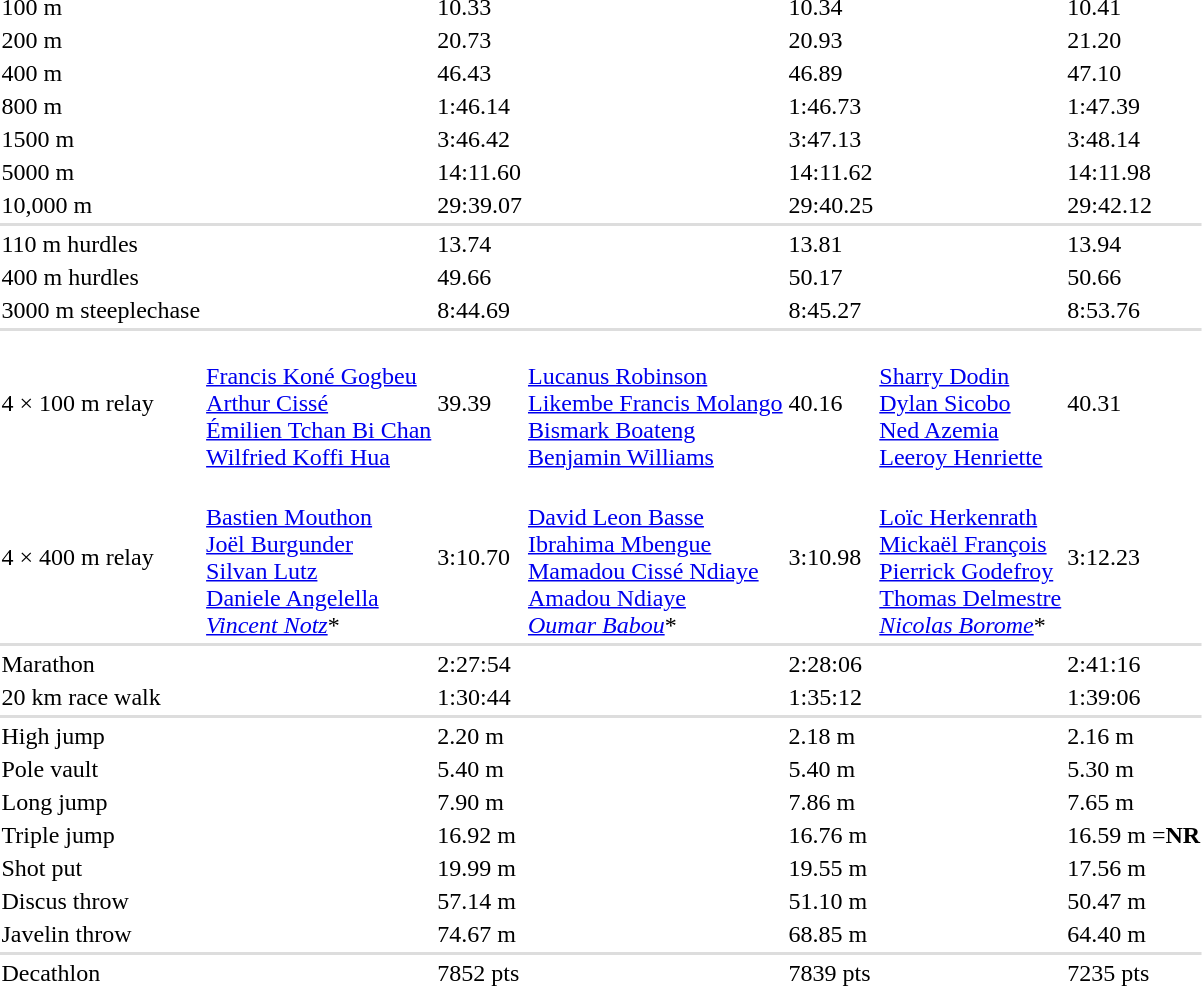<table>
<tr>
<td>100 m</td>
<td></td>
<td>10.33 </td>
<td></td>
<td>10.34</td>
<td></td>
<td>10.41</td>
</tr>
<tr>
<td>200 m</td>
<td></td>
<td>20.73</td>
<td></td>
<td>20.93</td>
<td></td>
<td>21.20</td>
</tr>
<tr>
<td>400 m</td>
<td></td>
<td>46.43</td>
<td></td>
<td>46.89</td>
<td></td>
<td>47.10</td>
</tr>
<tr>
<td>800 m</td>
<td></td>
<td>1:46.14</td>
<td></td>
<td>1:46.73</td>
<td></td>
<td>1:47.39</td>
</tr>
<tr>
<td>1500 m</td>
<td></td>
<td>3:46.42</td>
<td></td>
<td>3:47.13</td>
<td></td>
<td>3:48.14</td>
</tr>
<tr>
<td>5000 m</td>
<td></td>
<td>14:11.60</td>
<td></td>
<td>14:11.62</td>
<td></td>
<td>14:11.98</td>
</tr>
<tr>
<td>10,000 m</td>
<td></td>
<td>29:39.07</td>
<td></td>
<td>29:40.25</td>
<td></td>
<td>29:42.12</td>
</tr>
<tr bgcolor=#dddddd>
<td colspan=7></td>
</tr>
<tr>
<td>110 m hurdles</td>
<td></td>
<td>13.74</td>
<td></td>
<td>13.81</td>
<td></td>
<td>13.94</td>
</tr>
<tr>
<td>400 m hurdles</td>
<td></td>
<td>49.66</td>
<td></td>
<td>50.17</td>
<td></td>
<td>50.66</td>
</tr>
<tr>
<td>3000 m steeplechase</td>
<td></td>
<td>8:44.69</td>
<td></td>
<td>8:45.27</td>
<td></td>
<td>8:53.76</td>
</tr>
<tr bgcolor=#dddddd>
<td colspan=7></td>
</tr>
<tr>
<td>4 × 100 m relay</td>
<td><br><a href='#'>Francis Koné Gogbeu</a><br><a href='#'>Arthur Cissé</a><br><a href='#'>Émilien Tchan Bi Chan</a><br><a href='#'>Wilfried Koffi Hua</a></td>
<td>39.39</td>
<td><br><a href='#'>Lucanus Robinson</a><br><a href='#'>Likembe Francis Molango</a><br><a href='#'>Bismark Boateng</a><br><a href='#'>Benjamin Williams</a></td>
<td>40.16</td>
<td><br><a href='#'>Sharry Dodin</a><br><a href='#'>Dylan Sicobo</a><br><a href='#'>Ned Azemia</a><br><a href='#'>Leeroy Henriette</a></td>
<td>40.31 </td>
</tr>
<tr>
<td>4 × 400 m relay</td>
<td><br><a href='#'>Bastien Mouthon</a><br><a href='#'>Joël Burgunder</a><br><a href='#'>Silvan Lutz</a><br><a href='#'>Daniele Angelella</a><br><em><a href='#'>Vincent Notz</a></em>*</td>
<td>3:10.70</td>
<td><br><a href='#'>David Leon Basse</a><br><a href='#'>Ibrahima Mbengue</a><br><a href='#'>Mamadou Cissé Ndiaye</a><br><a href='#'>Amadou Ndiaye</a><br><em><a href='#'>Oumar Babou</a></em>*</td>
<td>3:10.98</td>
<td><br><a href='#'>Loïc Herkenrath</a><br><a href='#'>Mickaël François</a><br><a href='#'>Pierrick Godefroy</a><br><a href='#'>Thomas Delmestre</a><br><em><a href='#'>Nicolas Borome</a></em>*</td>
<td>3:12.23</td>
</tr>
<tr bgcolor=#dddddd>
<td colspan=7></td>
</tr>
<tr>
<td>Marathon</td>
<td></td>
<td>2:27:54</td>
<td></td>
<td>2:28:06</td>
<td></td>
<td>2:41:16</td>
</tr>
<tr>
<td>20 km race walk</td>
<td></td>
<td>1:30:44</td>
<td></td>
<td>1:35:12</td>
<td></td>
<td>1:39:06</td>
</tr>
<tr bgcolor=#dddddd>
<td colspan=7></td>
</tr>
<tr>
<td>High jump</td>
<td></td>
<td>2.20 m</td>
<td></td>
<td>2.18 m</td>
<td></td>
<td>2.16 m</td>
</tr>
<tr>
<td>Pole vault</td>
<td></td>
<td>5.40 m</td>
<td></td>
<td>5.40 m</td>
<td></td>
<td>5.30 m</td>
</tr>
<tr>
<td>Long jump</td>
<td></td>
<td>7.90 m</td>
<td></td>
<td>7.86 m</td>
<td></td>
<td>7.65 m</td>
</tr>
<tr>
<td>Triple jump</td>
<td></td>
<td>16.92 m</td>
<td></td>
<td>16.76 m</td>
<td></td>
<td>16.59 m =<strong>NR</strong></td>
</tr>
<tr>
<td>Shot put</td>
<td></td>
<td>19.99 m</td>
<td></td>
<td>19.55 m</td>
<td></td>
<td>17.56 m</td>
</tr>
<tr>
<td>Discus throw</td>
<td></td>
<td>57.14 m</td>
<td></td>
<td>51.10 m</td>
<td></td>
<td>50.47 m</td>
</tr>
<tr>
<td>Javelin throw</td>
<td></td>
<td>74.67 m</td>
<td></td>
<td>68.85 m</td>
<td></td>
<td>64.40 m</td>
</tr>
<tr bgcolor=#dddddd>
<td colspan=7></td>
</tr>
<tr>
<td>Decathlon</td>
<td></td>
<td>7852 pts</td>
<td></td>
<td>7839 pts</td>
<td></td>
<td>7235 pts</td>
</tr>
</table>
